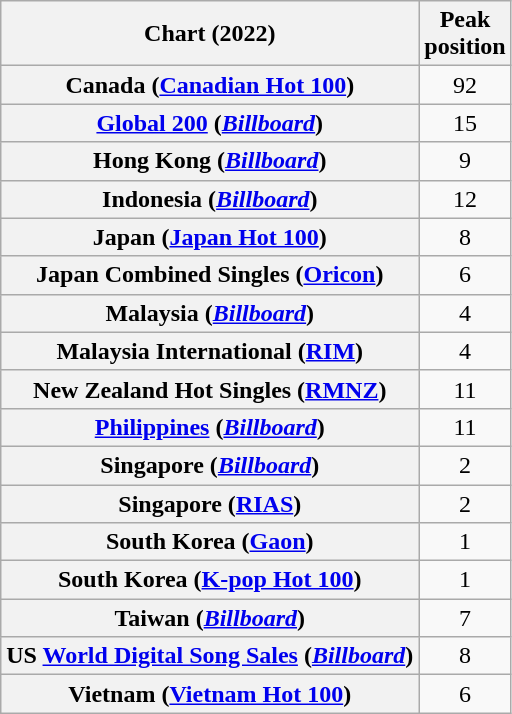<table class="wikitable sortable plainrowheaders" style="text-align:center">
<tr>
<th scope="col">Chart (2022)</th>
<th scope="col">Peak<br>position</th>
</tr>
<tr>
<th scope="row">Canada (<a href='#'>Canadian Hot 100</a>)</th>
<td>92</td>
</tr>
<tr>
<th scope="row"><a href='#'>Global 200</a> (<em><a href='#'>Billboard</a></em>)</th>
<td>15</td>
</tr>
<tr>
<th scope="row">Hong Kong (<em><a href='#'>Billboard</a></em>)</th>
<td>9</td>
</tr>
<tr>
<th scope="row">Indonesia (<em><a href='#'>Billboard</a></em>)</th>
<td>12</td>
</tr>
<tr>
<th scope="row">Japan (<a href='#'>Japan Hot 100</a>)</th>
<td>8</td>
</tr>
<tr>
<th scope="row">Japan Combined Singles (<a href='#'>Oricon</a>)</th>
<td>6</td>
</tr>
<tr>
<th scope="row">Malaysia (<em><a href='#'>Billboard</a></em>)</th>
<td>4</td>
</tr>
<tr>
<th scope="row">Malaysia International (<a href='#'>RIM</a>)</th>
<td>4</td>
</tr>
<tr>
<th scope="row">New Zealand Hot Singles (<a href='#'>RMNZ</a>)</th>
<td>11</td>
</tr>
<tr>
<th scope="row"><a href='#'>Philippines</a> (<em><a href='#'>Billboard</a></em>)</th>
<td>11</td>
</tr>
<tr>
<th scope="row">Singapore (<em><a href='#'>Billboard</a></em>)</th>
<td>2</td>
</tr>
<tr>
<th scope="row">Singapore (<a href='#'>RIAS</a>)</th>
<td>2</td>
</tr>
<tr>
<th scope="row">South Korea (<a href='#'>Gaon</a>)</th>
<td>1</td>
</tr>
<tr>
<th scope="row">South Korea (<a href='#'>K-pop Hot 100</a>)</th>
<td>1</td>
</tr>
<tr>
<th scope="row">Taiwan (<em><a href='#'>Billboard</a></em>)</th>
<td>7</td>
</tr>
<tr>
<th scope="row">US <a href='#'>World Digital Song Sales</a> (<em><a href='#'>Billboard</a></em>)</th>
<td>8</td>
</tr>
<tr>
<th scope="row">Vietnam (<a href='#'>Vietnam Hot 100</a>)</th>
<td>6</td>
</tr>
</table>
